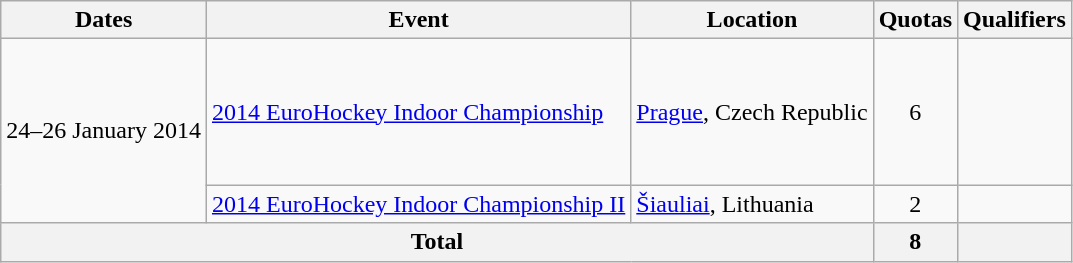<table class=wikitable>
<tr>
<th>Dates</th>
<th>Event</th>
<th>Location</th>
<th>Quotas</th>
<th>Qualifiers</th>
</tr>
<tr>
<td rowspan=2>24–26 January 2014</td>
<td><a href='#'>2014 EuroHockey Indoor Championship</a></td>
<td><a href='#'>Prague</a>, Czech Republic</td>
<td style="text-align: center;">6</td>
<td><br><br><br><br><br></td>
</tr>
<tr>
<td><a href='#'>2014 EuroHockey Indoor Championship II</a></td>
<td><a href='#'>Šiauliai</a>, Lithuania</td>
<td style="text-align: center;">2</td>
<td><br></td>
</tr>
<tr>
<th colspan="3">Total</th>
<th>8</th>
<th></th>
</tr>
</table>
